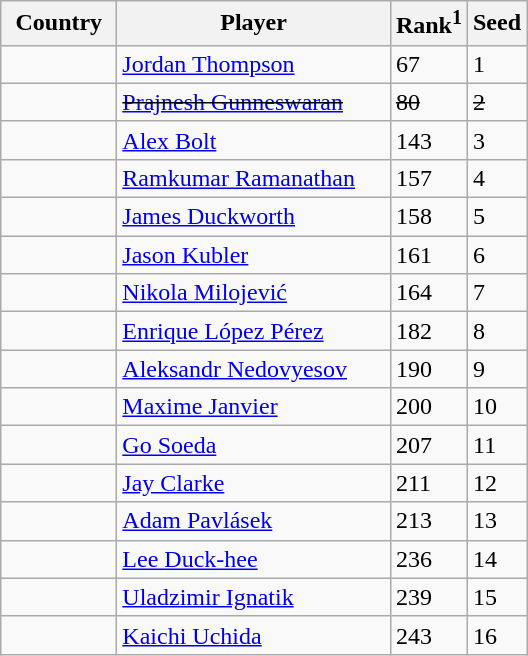<table class="sortable wikitable">
<tr>
<th width="70">Country</th>
<th width="175">Player</th>
<th>Rank<sup>1</sup></th>
<th>Seed</th>
</tr>
<tr>
<td></td>
<td><a href='#'>Jordan Thompson</a></td>
<td>67</td>
<td>1</td>
</tr>
<tr>
<td><s></s></td>
<td><s><a href='#'>Prajnesh Gunneswaran</a></s></td>
<td><s>80</s></td>
<td><s>2</s></td>
</tr>
<tr>
<td></td>
<td><a href='#'>Alex Bolt</a></td>
<td>143</td>
<td>3</td>
</tr>
<tr>
<td></td>
<td><a href='#'>Ramkumar Ramanathan</a></td>
<td>157</td>
<td>4</td>
</tr>
<tr>
<td></td>
<td><a href='#'>James Duckworth</a></td>
<td>158</td>
<td>5</td>
</tr>
<tr>
<td></td>
<td><a href='#'>Jason Kubler</a></td>
<td>161</td>
<td>6</td>
</tr>
<tr>
<td></td>
<td><a href='#'>Nikola Milojević</a></td>
<td>164</td>
<td>7</td>
</tr>
<tr>
<td></td>
<td><a href='#'>Enrique López Pérez</a></td>
<td>182</td>
<td>8</td>
</tr>
<tr>
<td></td>
<td><a href='#'>Aleksandr Nedovyesov</a></td>
<td>190</td>
<td>9</td>
</tr>
<tr>
<td></td>
<td><a href='#'>Maxime Janvier</a></td>
<td>200</td>
<td>10</td>
</tr>
<tr>
<td></td>
<td><a href='#'>Go Soeda</a></td>
<td>207</td>
<td>11</td>
</tr>
<tr>
<td></td>
<td><a href='#'>Jay Clarke</a></td>
<td>211</td>
<td>12</td>
</tr>
<tr>
<td></td>
<td><a href='#'>Adam Pavlásek</a></td>
<td>213</td>
<td>13</td>
</tr>
<tr>
<td></td>
<td><a href='#'>Lee Duck-hee</a></td>
<td>236</td>
<td>14</td>
</tr>
<tr>
<td></td>
<td><a href='#'>Uladzimir Ignatik</a></td>
<td>239</td>
<td>15</td>
</tr>
<tr>
<td></td>
<td><a href='#'>Kaichi Uchida</a></td>
<td>243</td>
<td>16</td>
</tr>
</table>
